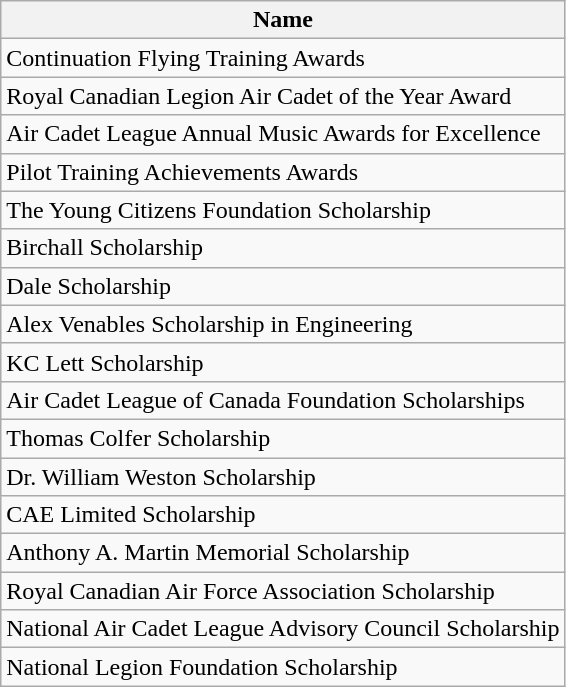<table class="wikitable">
<tr>
<th>Name</th>
</tr>
<tr>
<td>Continuation Flying Training Awards</td>
</tr>
<tr>
<td>Royal Canadian Legion Air Cadet of the Year Award</td>
</tr>
<tr>
<td>Air Cadet League Annual Music Awards for Excellence</td>
</tr>
<tr>
<td>Pilot Training Achievements Awards</td>
</tr>
<tr>
<td>The Young Citizens Foundation Scholarship</td>
</tr>
<tr>
<td>Birchall Scholarship</td>
</tr>
<tr>
<td>Dale Scholarship</td>
</tr>
<tr>
<td>Alex Venables Scholarship in Engineering</td>
</tr>
<tr>
<td>KC Lett Scholarship</td>
</tr>
<tr>
<td>Air Cadet League of Canada Foundation Scholarships</td>
</tr>
<tr>
<td>Thomas Colfer Scholarship</td>
</tr>
<tr>
<td>Dr. William Weston Scholarship</td>
</tr>
<tr>
<td>CAE Limited Scholarship</td>
</tr>
<tr>
<td>Anthony A. Martin Memorial Scholarship</td>
</tr>
<tr>
<td>Royal Canadian Air Force Association Scholarship</td>
</tr>
<tr>
<td>National Air Cadet League Advisory Council Scholarship</td>
</tr>
<tr>
<td>National Legion Foundation Scholarship</td>
</tr>
</table>
